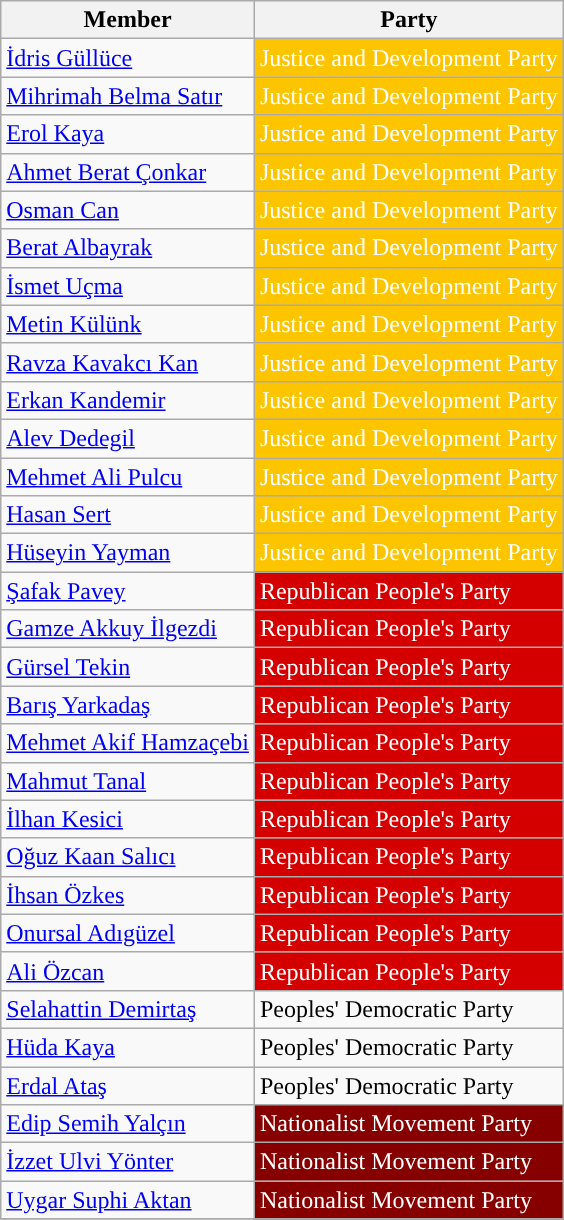<table class="wikitable">
<tr>
<th>Member</th>
<th>Party</th>
</tr>
<tr>
<td><a href='#'>İdris Güllüce</a></td>
<td style="background:#FDC400; color:white">Justice and Development Party</td>
</tr>
<tr>
<td><a href='#'>Mihrimah Belma Satır</a></td>
<td style="background:#FDC400; color:white">Justice and Development Party</td>
</tr>
<tr>
<td><a href='#'>Erol Kaya</a></td>
<td style="background:#FDC400; color:white">Justice and Development Party</td>
</tr>
<tr>
<td><a href='#'>Ahmet Berat Çonkar</a></td>
<td style="background:#FDC400; color:white">Justice and Development Party</td>
</tr>
<tr>
<td><a href='#'>Osman Can</a></td>
<td style="background:#FDC400; color:white">Justice and Development Party</td>
</tr>
<tr>
<td><a href='#'>Berat Albayrak</a></td>
<td style="background:#FDC400; color:white">Justice and Development Party</td>
</tr>
<tr>
<td><a href='#'>İsmet Uçma</a></td>
<td style="background:#FDC400; color:white">Justice and Development Party</td>
</tr>
<tr>
<td><a href='#'>Metin Külünk</a></td>
<td style="background:#FDC400; color:white">Justice and Development Party</td>
</tr>
<tr>
<td><a href='#'>Ravza Kavakcı Kan</a></td>
<td style="background:#FDC400; color:white">Justice and Development Party</td>
</tr>
<tr>
<td><a href='#'>Erkan Kandemir</a></td>
<td style="background:#FDC400; color:white">Justice and Development Party</td>
</tr>
<tr>
<td><a href='#'>Alev Dedegil</a></td>
<td style="background:#FDC400; color:white">Justice and Development Party</td>
</tr>
<tr>
<td><a href='#'>Mehmet Ali Pulcu</a></td>
<td style="background:#FDC400; color:white">Justice and Development Party</td>
</tr>
<tr>
<td><a href='#'>Hasan Sert</a></td>
<td style="background:#FDC400; color:white">Justice and Development Party</td>
</tr>
<tr>
<td><a href='#'>Hüseyin Yayman</a></td>
<td style="background:#FDC400; color:white">Justice and Development Party</td>
</tr>
<tr>
<td><a href='#'>Şafak Pavey</a></td>
<td style="background:#D40000; color:white">Republican People's Party</td>
</tr>
<tr>
<td><a href='#'>Gamze Akkuy İlgezdi</a></td>
<td style="background:#D40000; color:white">Republican People's Party</td>
</tr>
<tr>
<td><a href='#'>Gürsel Tekin</a></td>
<td style="background:#D40000; color:white">Republican People's Party</td>
</tr>
<tr>
<td><a href='#'>Barış Yarkadaş</a></td>
<td style="background:#D40000; color:white">Republican People's Party</td>
</tr>
<tr>
<td><a href='#'>Mehmet Akif Hamzaçebi</a></td>
<td style="background:#D40000; color:white">Republican People's Party</td>
</tr>
<tr>
<td><a href='#'>Mahmut Tanal</a></td>
<td style="background:#D40000; color:white">Republican People's Party</td>
</tr>
<tr>
<td><a href='#'>İlhan Kesici</a></td>
<td style="background:#D40000; color:white">Republican People's Party</td>
</tr>
<tr>
<td><a href='#'>Oğuz Kaan Salıcı</a></td>
<td style="background:#D40000; color:white">Republican People's Party</td>
</tr>
<tr>
<td><a href='#'>İhsan Özkes</a></td>
<td style="background:#D40000; color:white">Republican People's Party</td>
</tr>
<tr>
<td><a href='#'>Onursal Adıgüzel</a></td>
<td style="background:#D40000; color:white">Republican People's Party</td>
</tr>
<tr>
<td><a href='#'>Ali Özcan</a></td>
<td style="background:#D40000; color:white">Republican People's Party</td>
</tr>
<tr>
<td><a href='#'>Selahattin Demirtaş</a></td>
<td style="background:">Peoples' Democratic Party</td>
</tr>
<tr>
<td><a href='#'>Hüda Kaya</a></td>
<td style="background:">Peoples' Democratic Party</td>
</tr>
<tr>
<td><a href='#'>Erdal Ataş</a></td>
<td style="background:">Peoples' Democratic Party</td>
</tr>
<tr>
<td><a href='#'>Edip Semih Yalçın</a></td>
<td style="background:#870000; color:white">Nationalist Movement Party</td>
</tr>
<tr>
<td><a href='#'>İzzet Ulvi Yönter</a></td>
<td style="background:#870000; color:white">Nationalist Movement Party</td>
</tr>
<tr>
<td><a href='#'>Uygar Suphi Aktan</a></td>
<td style="background:#870000; color:white">Nationalist Movement Party</td>
</tr>
<tr>
</tr>
</table>
